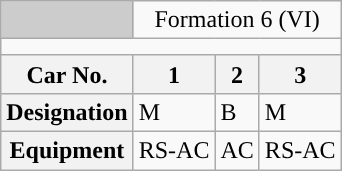<table class="wikitable">
<tr>
<td style="background-color:#ccc;"> </td>
<td colspan="5" style="text-align:center;">Formation 6 (VI)</td>
</tr>
<tr style="line-height: 3.3px; background-color:#">
<td colspan="6" style="padding:0; border:0;"> </td>
</tr>
<tr style="line-height: 6.7px; background-color:#">
<td colspan="6" style="padding:0; border:0;"> </td>
</tr>
<tr>
<th>Car No.</th>
<th>1</th>
<th>2</th>
<th>3</th>
</tr>
<tr>
<th>Designation</th>
<td>M</td>
<td>B</td>
<td>M</td>
</tr>
<tr>
<th>Equipment</th>
<td>RS-AC</td>
<td>AC</td>
<td>RS-AC</td>
</tr>
</table>
